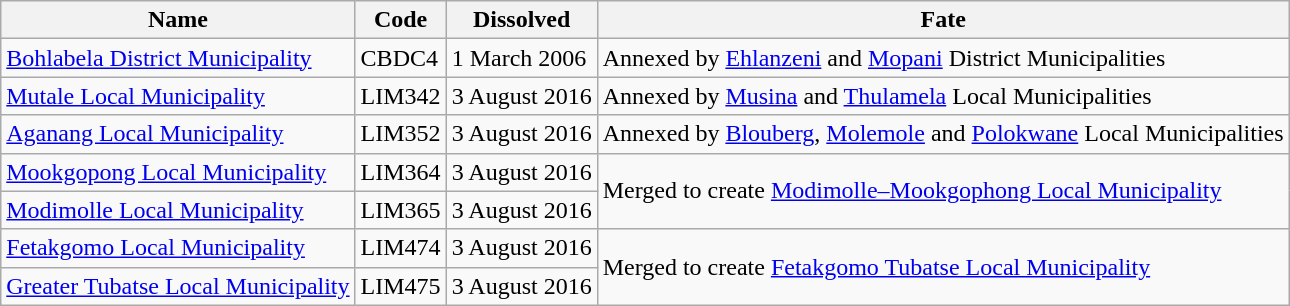<table class="wikitable">
<tr>
<th>Name</th>
<th>Code</th>
<th>Dissolved</th>
<th>Fate</th>
</tr>
<tr>
<td><a href='#'>Bohlabela District Municipality</a></td>
<td>CBDC4</td>
<td>1 March 2006</td>
<td>Annexed by <a href='#'>Ehlanzeni</a> and <a href='#'>Mopani</a> District Municipalities</td>
</tr>
<tr>
<td><a href='#'>Mutale Local Municipality</a></td>
<td>LIM342</td>
<td>3 August 2016</td>
<td>Annexed by <a href='#'>Musina</a> and <a href='#'>Thulamela</a> Local Municipalities</td>
</tr>
<tr>
<td><a href='#'>Aganang Local Municipality</a></td>
<td>LIM352</td>
<td>3 August 2016</td>
<td>Annexed by <a href='#'>Blouberg</a>, <a href='#'>Molemole</a> and <a href='#'>Polokwane</a> Local Municipalities</td>
</tr>
<tr>
<td><a href='#'>Mookgopong Local Municipality</a></td>
<td>LIM364</td>
<td>3 August 2016</td>
<td rowspan=2>Merged to create <a href='#'>Modimolle–Mookgophong Local Municipality</a></td>
</tr>
<tr>
<td><a href='#'>Modimolle Local Municipality</a></td>
<td>LIM365</td>
<td>3 August 2016</td>
</tr>
<tr>
<td><a href='#'>Fetakgomo Local Municipality</a></td>
<td>LIM474</td>
<td>3 August 2016</td>
<td rowspan=2>Merged to create <a href='#'>Fetakgomo Tubatse Local Municipality</a></td>
</tr>
<tr>
<td><a href='#'>Greater Tubatse Local Municipality</a></td>
<td>LIM475</td>
<td>3 August 2016</td>
</tr>
</table>
